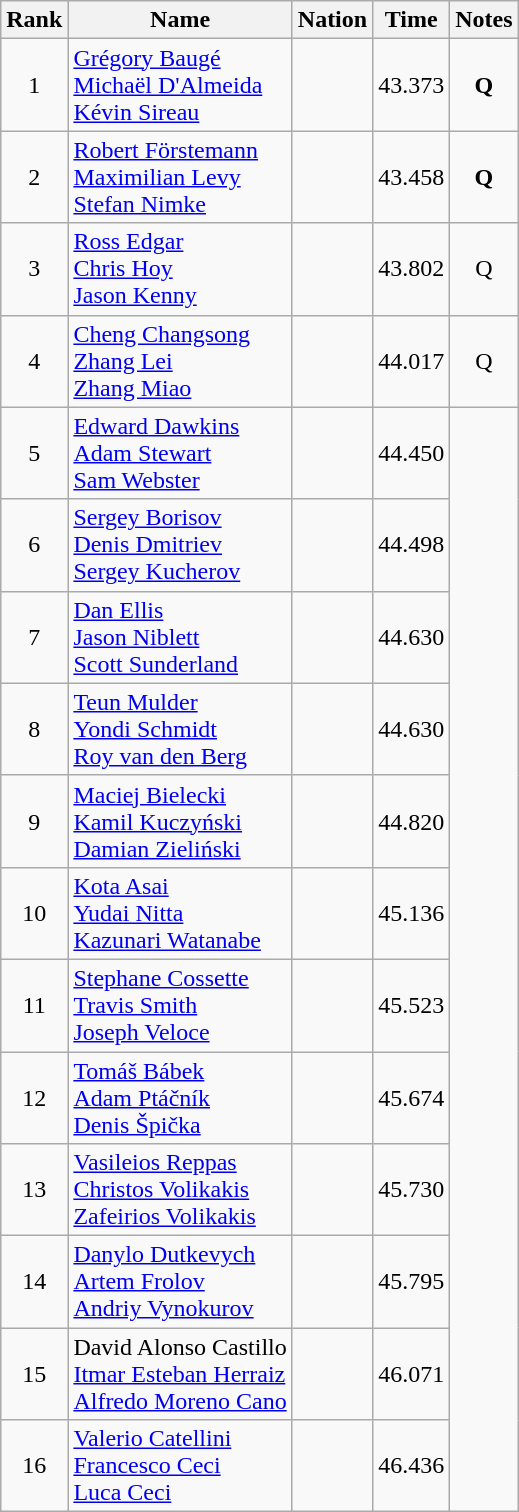<table class="wikitable sortable" style="text-align:center">
<tr>
<th>Rank</th>
<th>Name</th>
<th>Nation</th>
<th>Time</th>
<th>Notes</th>
</tr>
<tr>
<td>1</td>
<td align=left><a href='#'>Grégory Baugé</a><br><a href='#'>Michaël D'Almeida</a><br> <a href='#'>Kévin Sireau</a></td>
<td align=left></td>
<td>43.373</td>
<td><strong>Q</strong></td>
</tr>
<tr>
<td>2</td>
<td align=left><a href='#'>Robert Förstemann</a><br><a href='#'>Maximilian Levy</a><br><a href='#'>Stefan Nimke</a></td>
<td align=left></td>
<td>43.458</td>
<td><strong>Q</strong></td>
</tr>
<tr>
<td>3</td>
<td align=left><a href='#'>Ross Edgar</a><br><a href='#'>Chris Hoy</a><br><a href='#'>Jason Kenny</a></td>
<td align=left></td>
<td>43.802</td>
<td>Q</td>
</tr>
<tr>
<td>4</td>
<td align=left><a href='#'>Cheng Changsong</a><br><a href='#'>Zhang Lei</a><br><a href='#'>Zhang Miao</a></td>
<td align=left></td>
<td>44.017</td>
<td>Q</td>
</tr>
<tr>
<td>5</td>
<td align=left><a href='#'>Edward Dawkins</a><br><a href='#'>Adam Stewart</a><br><a href='#'>Sam Webster</a></td>
<td align=left></td>
<td>44.450</td>
</tr>
<tr>
<td>6</td>
<td align=left><a href='#'>Sergey Borisov</a><br><a href='#'>Denis Dmitriev</a><br><a href='#'>Sergey Kucherov</a></td>
<td align=left></td>
<td>44.498</td>
</tr>
<tr>
<td>7</td>
<td align=left><a href='#'>Dan Ellis</a><br><a href='#'>Jason Niblett</a><br><a href='#'>Scott Sunderland</a></td>
<td align=left></td>
<td>44.630</td>
</tr>
<tr>
<td>8</td>
<td align=left><a href='#'>Teun Mulder</a><br><a href='#'>Yondi Schmidt</a><br><a href='#'>Roy van den Berg</a></td>
<td align=left></td>
<td>44.630</td>
</tr>
<tr>
<td>9</td>
<td align=left><a href='#'>Maciej Bielecki</a><br><a href='#'>Kamil Kuczyński</a><br><a href='#'>Damian Zieliński</a></td>
<td align=left></td>
<td>44.820</td>
</tr>
<tr>
<td>10</td>
<td align=left><a href='#'>Kota Asai</a> <br><a href='#'>Yudai Nitta</a><br><a href='#'>Kazunari Watanabe</a></td>
<td align=left></td>
<td>45.136</td>
</tr>
<tr>
<td>11</td>
<td align=left><a href='#'>Stephane Cossette</a><br><a href='#'>Travis Smith</a><br><a href='#'>Joseph Veloce</a></td>
<td align=left></td>
<td>45.523</td>
</tr>
<tr>
<td>12</td>
<td align=left><a href='#'>Tomáš Bábek</a><br><a href='#'>Adam Ptáčník</a><br><a href='#'>Denis Špička</a></td>
<td align=left></td>
<td>45.674</td>
</tr>
<tr>
<td>13</td>
<td align=left><a href='#'>Vasileios Reppas</a><br><a href='#'>Christos Volikakis</a> <br><a href='#'>Zafeirios Volikakis</a></td>
<td align=left></td>
<td>45.730</td>
</tr>
<tr>
<td>14</td>
<td align=left><a href='#'>Danylo Dutkevych</a> <br><a href='#'>Artem Frolov</a><br><a href='#'>Andriy Vynokurov</a></td>
<td align=left></td>
<td>45.795</td>
</tr>
<tr>
<td>15</td>
<td align=left>David Alonso Castillo <br><a href='#'>Itmar Esteban Herraiz</a><br><a href='#'>Alfredo Moreno Cano</a></td>
<td align=left></td>
<td>46.071</td>
</tr>
<tr>
<td>16</td>
<td align=left><a href='#'>Valerio Catellini</a><br><a href='#'>Francesco Ceci</a> <br><a href='#'>Luca Ceci</a></td>
<td align=left></td>
<td>46.436</td>
</tr>
</table>
